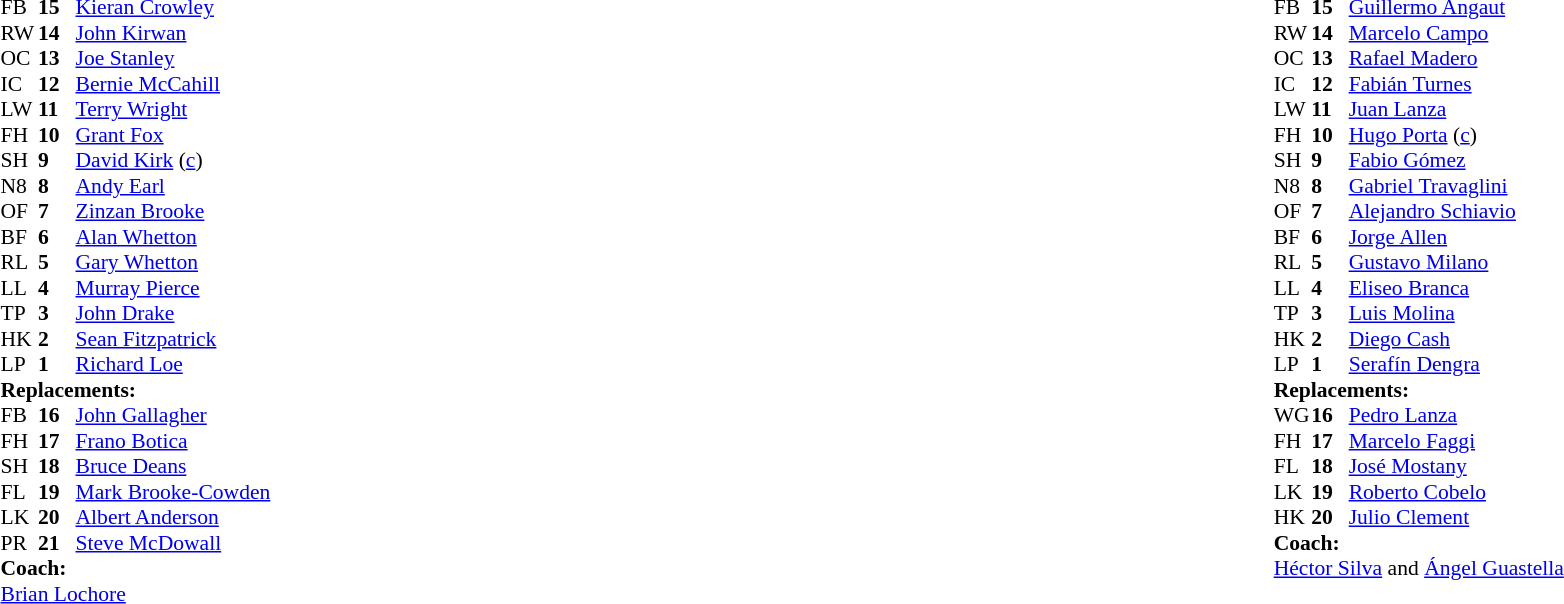<table width="100%">
<tr>
<td valign="top" width="50%"><br><table style="font-size:90%" cellspacing="0" cellpadding="0">
<tr>
<th width="25"></th>
<th width="25"></th>
</tr>
<tr>
<td>FB</td>
<td><strong>15</strong></td>
<td><a href='#'>Kieran Crowley</a></td>
</tr>
<tr>
<td>RW</td>
<td><strong>14</strong></td>
<td><a href='#'>John Kirwan</a></td>
</tr>
<tr>
<td>OC</td>
<td><strong>13</strong></td>
<td><a href='#'>Joe Stanley</a></td>
</tr>
<tr>
<td>IC</td>
<td><strong>12</strong></td>
<td><a href='#'>Bernie McCahill</a></td>
</tr>
<tr>
<td>LW</td>
<td><strong>11</strong></td>
<td><a href='#'>Terry Wright</a></td>
</tr>
<tr>
<td>FH</td>
<td><strong>10</strong></td>
<td><a href='#'>Grant Fox</a></td>
</tr>
<tr>
<td>SH</td>
<td><strong>9</strong></td>
<td><a href='#'>David Kirk</a> (<a href='#'>c</a>)</td>
</tr>
<tr>
<td>N8</td>
<td><strong>8</strong></td>
<td><a href='#'>Andy Earl</a></td>
</tr>
<tr>
<td>OF</td>
<td><strong>7</strong></td>
<td><a href='#'>Zinzan Brooke</a></td>
</tr>
<tr>
<td>BF</td>
<td><strong>6</strong></td>
<td><a href='#'>Alan Whetton</a></td>
</tr>
<tr>
<td>RL</td>
<td><strong>5</strong></td>
<td><a href='#'>Gary Whetton</a></td>
</tr>
<tr>
<td>LL</td>
<td><strong>4</strong></td>
<td><a href='#'>Murray Pierce</a></td>
</tr>
<tr>
<td>TP</td>
<td><strong>3</strong></td>
<td><a href='#'>John Drake</a></td>
</tr>
<tr>
<td>HK</td>
<td><strong>2</strong></td>
<td><a href='#'>Sean Fitzpatrick</a></td>
</tr>
<tr>
<td>LP</td>
<td><strong>1</strong></td>
<td><a href='#'>Richard Loe</a></td>
</tr>
<tr>
<td colspan=3><strong>Replacements:</strong></td>
</tr>
<tr>
<td>FB</td>
<td><strong>16</strong></td>
<td><a href='#'>John Gallagher</a></td>
</tr>
<tr>
<td>FH</td>
<td><strong>17</strong></td>
<td><a href='#'>Frano Botica</a></td>
</tr>
<tr>
<td>SH</td>
<td><strong>18</strong></td>
<td><a href='#'>Bruce Deans</a></td>
</tr>
<tr>
<td>FL</td>
<td><strong>19</strong></td>
<td><a href='#'>Mark Brooke-Cowden</a></td>
</tr>
<tr>
<td>LK</td>
<td><strong>20</strong></td>
<td><a href='#'>Albert Anderson</a></td>
</tr>
<tr>
<td>PR</td>
<td><strong>21</strong></td>
<td><a href='#'>Steve McDowall</a></td>
</tr>
<tr>
<td colspan=3><strong>Coach:</strong></td>
</tr>
<tr>
<td colspan="4"> <a href='#'>Brian Lochore</a></td>
</tr>
</table>
</td>
<td valign="top"></td>
<td valign="top" width="50%"><br><table style="font-size:90%" cellspacing="0" cellpadding="0" align="center">
<tr>
<th width="25"></th>
<th width="25"></th>
</tr>
<tr>
<td>FB</td>
<td><strong>15</strong></td>
<td><a href='#'>Guillermo Angaut</a></td>
</tr>
<tr>
<td>RW</td>
<td><strong>14</strong></td>
<td><a href='#'>Marcelo Campo</a></td>
</tr>
<tr>
<td>OC</td>
<td><strong>13</strong></td>
<td><a href='#'>Rafael Madero</a></td>
</tr>
<tr>
<td>IC</td>
<td><strong>12</strong></td>
<td><a href='#'>Fabián Turnes</a></td>
<td></td>
<td></td>
</tr>
<tr>
<td>LW</td>
<td><strong>11</strong></td>
<td><a href='#'>Juan Lanza</a></td>
</tr>
<tr>
<td>FH</td>
<td><strong>10</strong></td>
<td><a href='#'>Hugo Porta</a> (<a href='#'>c</a>)</td>
</tr>
<tr>
<td>SH</td>
<td><strong>9</strong></td>
<td><a href='#'>Fabio Gómez</a></td>
</tr>
<tr>
<td>N8</td>
<td><strong>8</strong></td>
<td><a href='#'>Gabriel Travaglini</a></td>
<td></td>
<td></td>
</tr>
<tr>
<td>OF</td>
<td><strong>7</strong></td>
<td><a href='#'>Alejandro Schiavio</a></td>
</tr>
<tr>
<td>BF</td>
<td><strong>6</strong></td>
<td><a href='#'>Jorge Allen</a></td>
</tr>
<tr>
<td>RL</td>
<td><strong>5</strong></td>
<td><a href='#'>Gustavo Milano</a></td>
</tr>
<tr>
<td>LL</td>
<td><strong>4</strong></td>
<td><a href='#'>Eliseo Branca</a></td>
</tr>
<tr>
<td>TP</td>
<td><strong>3</strong></td>
<td><a href='#'>Luis Molina</a></td>
</tr>
<tr>
<td>HK</td>
<td><strong>2</strong></td>
<td><a href='#'>Diego Cash</a></td>
</tr>
<tr>
<td>LP</td>
<td><strong>1</strong></td>
<td><a href='#'>Serafín Dengra</a></td>
</tr>
<tr>
<td colspan=3><strong>Replacements:</strong></td>
</tr>
<tr>
<td>WG</td>
<td><strong>16</strong></td>
<td><a href='#'>Pedro Lanza</a></td>
<td></td>
<td></td>
</tr>
<tr>
<td>FH</td>
<td><strong>17</strong></td>
<td><a href='#'>Marcelo Faggi</a></td>
</tr>
<tr>
<td>FL</td>
<td><strong>18</strong></td>
<td><a href='#'>José Mostany</a></td>
<td></td>
<td></td>
</tr>
<tr>
<td>LK</td>
<td><strong>19</strong></td>
<td><a href='#'>Roberto Cobelo</a></td>
</tr>
<tr>
<td>HK</td>
<td><strong>20</strong></td>
<td><a href='#'>Julio Clement</a></td>
</tr>
<tr>
<td colspan=3><strong>Coach:</strong></td>
</tr>
<tr>
<td colspan="4"> <a href='#'>Héctor Silva</a> and <a href='#'>Ángel Guastella</a></td>
</tr>
</table>
</td>
</tr>
</table>
